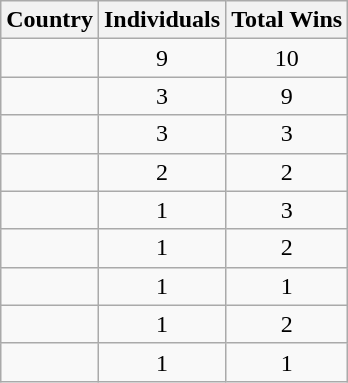<table class="wikitable sortable">
<tr>
<th>Country</th>
<th>Individuals</th>
<th>Total Wins</th>
</tr>
<tr>
<td></td>
<td style="text-align:center;">9</td>
<td style="text-align:center;">10</td>
</tr>
<tr>
<td></td>
<td style="text-align:center;">3</td>
<td style="text-align:center;">9</td>
</tr>
<tr>
<td></td>
<td style="text-align:center;">3</td>
<td style="text-align:center;">3</td>
</tr>
<tr>
<td></td>
<td style="text-align:center;">2</td>
<td style="text-align:center;">2</td>
</tr>
<tr>
<td></td>
<td style="text-align:center;">1</td>
<td style="text-align:center;">3</td>
</tr>
<tr>
<td></td>
<td style="text-align:center;">1</td>
<td style="text-align:center;">2</td>
</tr>
<tr>
<td></td>
<td style="text-align:center;">1</td>
<td style="text-align:center;">1</td>
</tr>
<tr>
<td></td>
<td style="text-align:center;">1</td>
<td style="text-align:center;">2</td>
</tr>
<tr>
<td></td>
<td style="text-align:center;">1</td>
<td style="text-align:center;">1</td>
</tr>
</table>
